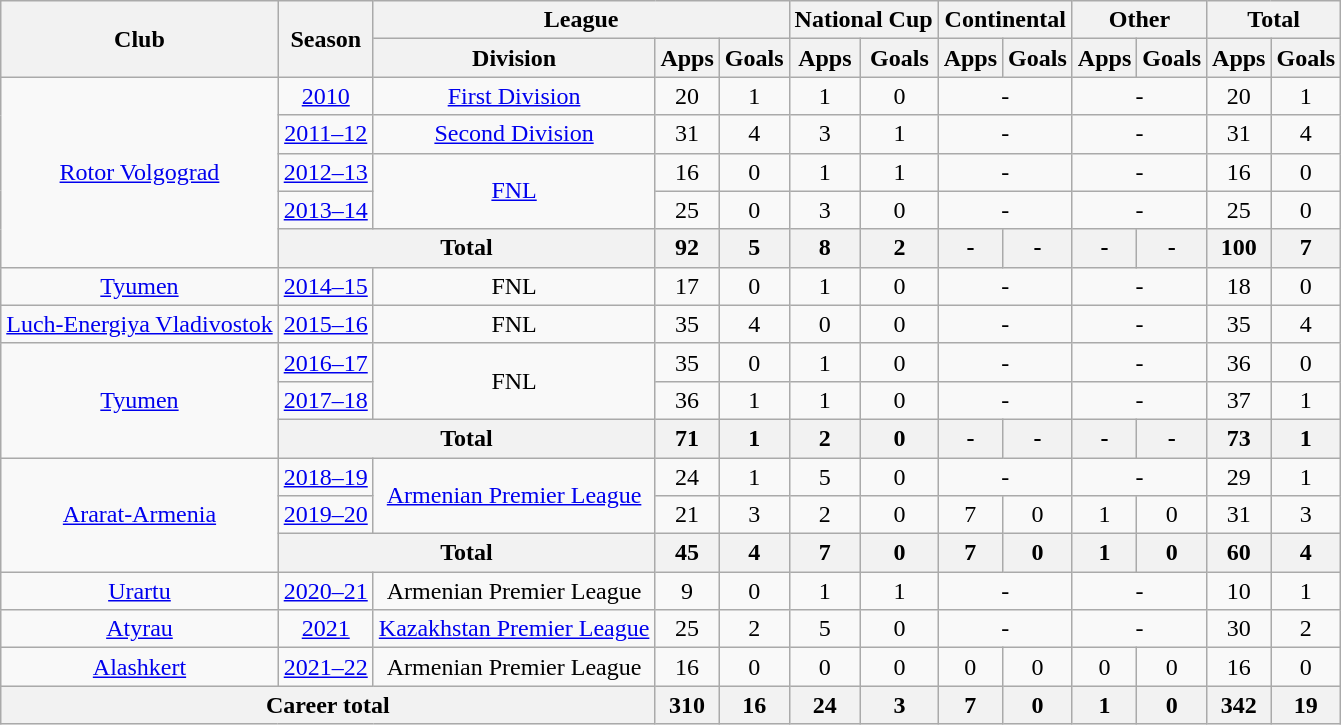<table class="wikitable" style="text-align:center">
<tr>
<th rowspan="2">Club</th>
<th rowspan="2">Season</th>
<th colspan="3">League</th>
<th colspan="2">National Cup</th>
<th colspan="2">Continental</th>
<th colspan="2">Other</th>
<th colspan="2">Total</th>
</tr>
<tr>
<th>Division</th>
<th>Apps</th>
<th>Goals</th>
<th>Apps</th>
<th>Goals</th>
<th>Apps</th>
<th>Goals</th>
<th>Apps</th>
<th>Goals</th>
<th>Apps</th>
<th>Goals</th>
</tr>
<tr>
<td rowspan="5"><a href='#'>Rotor Volgograd</a></td>
<td><a href='#'>2010</a></td>
<td rowspan="1"><a href='#'>First Division</a></td>
<td>20</td>
<td>1</td>
<td>1</td>
<td>0</td>
<td colspan="2">-</td>
<td colspan="2">-</td>
<td>20</td>
<td>1</td>
</tr>
<tr>
<td><a href='#'>2011–12</a></td>
<td rowspan="1"><a href='#'>Second Division</a></td>
<td>31</td>
<td>4</td>
<td>3</td>
<td>1</td>
<td colspan="2">-</td>
<td colspan="2">-</td>
<td>31</td>
<td>4</td>
</tr>
<tr>
<td><a href='#'>2012–13</a></td>
<td rowspan="2"><a href='#'>FNL</a></td>
<td>16</td>
<td>0</td>
<td>1</td>
<td>1</td>
<td colspan="2">-</td>
<td colspan="2">-</td>
<td>16</td>
<td>0</td>
</tr>
<tr>
<td><a href='#'>2013–14</a></td>
<td>25</td>
<td>0</td>
<td>3</td>
<td>0</td>
<td colspan="2">-</td>
<td colspan="2">-</td>
<td>25</td>
<td>0</td>
</tr>
<tr>
<th colspan="2">Total</th>
<th>92</th>
<th>5</th>
<th>8</th>
<th>2</th>
<th>-</th>
<th>-</th>
<th>-</th>
<th>-</th>
<th>100</th>
<th>7</th>
</tr>
<tr>
<td><a href='#'>Tyumen</a></td>
<td><a href='#'>2014–15</a></td>
<td>FNL</td>
<td>17</td>
<td>0</td>
<td>1</td>
<td>0</td>
<td colspan="2">-</td>
<td colspan="2">-</td>
<td>18</td>
<td>0</td>
</tr>
<tr>
<td><a href='#'>Luch-Energiya Vladivostok</a></td>
<td><a href='#'>2015–16</a></td>
<td>FNL</td>
<td>35</td>
<td>4</td>
<td>0</td>
<td>0</td>
<td colspan="2">-</td>
<td colspan="2">-</td>
<td>35</td>
<td>4</td>
</tr>
<tr>
<td rowspan="3"><a href='#'>Tyumen</a></td>
<td><a href='#'>2016–17</a></td>
<td rowspan="2">FNL</td>
<td>35</td>
<td>0</td>
<td>1</td>
<td>0</td>
<td colspan="2">-</td>
<td colspan="2">-</td>
<td>36</td>
<td>0</td>
</tr>
<tr>
<td><a href='#'>2017–18</a></td>
<td>36</td>
<td>1</td>
<td>1</td>
<td>0</td>
<td colspan="2">-</td>
<td colspan="2">-</td>
<td>37</td>
<td>1</td>
</tr>
<tr>
<th colspan="2">Total</th>
<th>71</th>
<th>1</th>
<th>2</th>
<th>0</th>
<th>-</th>
<th>-</th>
<th>-</th>
<th>-</th>
<th>73</th>
<th>1</th>
</tr>
<tr>
<td rowspan="3"><a href='#'>Ararat-Armenia</a></td>
<td><a href='#'>2018–19</a></td>
<td rowspan="2"><a href='#'>Armenian Premier League</a></td>
<td>24</td>
<td>1</td>
<td>5</td>
<td>0</td>
<td colspan="2">-</td>
<td colspan="2">-</td>
<td>29</td>
<td>1</td>
</tr>
<tr>
<td><a href='#'>2019–20</a></td>
<td>21</td>
<td>3</td>
<td>2</td>
<td>0</td>
<td>7</td>
<td>0</td>
<td>1</td>
<td>0</td>
<td>31</td>
<td>3</td>
</tr>
<tr>
<th colspan="2">Total</th>
<th>45</th>
<th>4</th>
<th>7</th>
<th>0</th>
<th>7</th>
<th>0</th>
<th>1</th>
<th>0</th>
<th>60</th>
<th>4</th>
</tr>
<tr>
<td><a href='#'>Urartu</a></td>
<td><a href='#'>2020–21</a></td>
<td>Armenian Premier League</td>
<td>9</td>
<td>0</td>
<td>1</td>
<td>1</td>
<td colspan="2">-</td>
<td colspan="2">-</td>
<td>10</td>
<td>1</td>
</tr>
<tr>
<td><a href='#'>Atyrau</a></td>
<td><a href='#'>2021</a></td>
<td><a href='#'>Kazakhstan Premier League</a></td>
<td>25</td>
<td>2</td>
<td>5</td>
<td>0</td>
<td colspan="2">-</td>
<td colspan="2">-</td>
<td>30</td>
<td>2</td>
</tr>
<tr>
<td><a href='#'>Alashkert</a></td>
<td><a href='#'>2021–22</a></td>
<td>Armenian Premier League</td>
<td>16</td>
<td>0</td>
<td>0</td>
<td>0</td>
<td>0</td>
<td>0</td>
<td>0</td>
<td>0</td>
<td>16</td>
<td>0</td>
</tr>
<tr>
<th colspan="3">Career total</th>
<th>310</th>
<th>16</th>
<th>24</th>
<th>3</th>
<th>7</th>
<th>0</th>
<th>1</th>
<th>0</th>
<th>342</th>
<th>19</th>
</tr>
</table>
